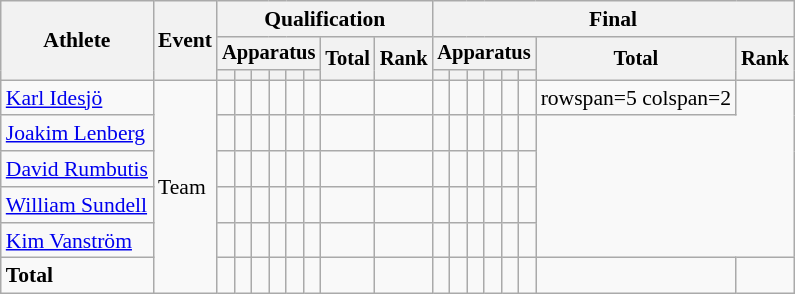<table class="wikitable" style="font-size:90%">
<tr>
<th rowspan=3>Athlete</th>
<th rowspan=3>Event</th>
<th colspan =8>Qualification</th>
<th colspan =8>Final</th>
</tr>
<tr style="font-size:95%">
<th colspan=6>Apparatus</th>
<th rowspan=2>Total</th>
<th rowspan=2>Rank</th>
<th colspan=6>Apparatus</th>
<th rowspan=2>Total</th>
<th rowspan=2>Rank</th>
</tr>
<tr style="font-size:95%">
<th></th>
<th></th>
<th></th>
<th></th>
<th></th>
<th></th>
<th></th>
<th></th>
<th></th>
<th></th>
<th></th>
<th></th>
</tr>
<tr align=center>
<td align=left><a href='#'>Karl Idesjö</a></td>
<td align=left rowspan=6>Team</td>
<td></td>
<td></td>
<td></td>
<td></td>
<td></td>
<td></td>
<td></td>
<td></td>
<td></td>
<td></td>
<td></td>
<td></td>
<td></td>
<td></td>
<td>rowspan=5 colspan=2</td>
</tr>
<tr align=center>
<td align=left><a href='#'>Joakim Lenberg</a></td>
<td></td>
<td></td>
<td></td>
<td></td>
<td></td>
<td></td>
<td></td>
<td></td>
<td></td>
<td></td>
<td></td>
<td></td>
<td></td>
<td></td>
</tr>
<tr align=center>
<td align=left><a href='#'>David Rumbutis</a></td>
<td></td>
<td></td>
<td></td>
<td></td>
<td></td>
<td></td>
<td></td>
<td></td>
<td></td>
<td></td>
<td></td>
<td></td>
<td></td>
<td></td>
</tr>
<tr align=center>
<td align=left><a href='#'>William Sundell</a></td>
<td></td>
<td></td>
<td></td>
<td></td>
<td></td>
<td></td>
<td></td>
<td></td>
<td></td>
<td></td>
<td></td>
<td></td>
<td></td>
<td></td>
</tr>
<tr align=center>
<td align=left><a href='#'>Kim Vanström</a></td>
<td></td>
<td></td>
<td></td>
<td></td>
<td></td>
<td></td>
<td></td>
<td></td>
<td></td>
<td></td>
<td></td>
<td></td>
<td></td>
<td></td>
</tr>
<tr align=center>
<td align=left><strong>Total</strong></td>
<td></td>
<td></td>
<td></td>
<td></td>
<td></td>
<td></td>
<td></td>
<td></td>
<td></td>
<td></td>
<td></td>
<td></td>
<td></td>
<td></td>
<td></td>
<td></td>
</tr>
</table>
